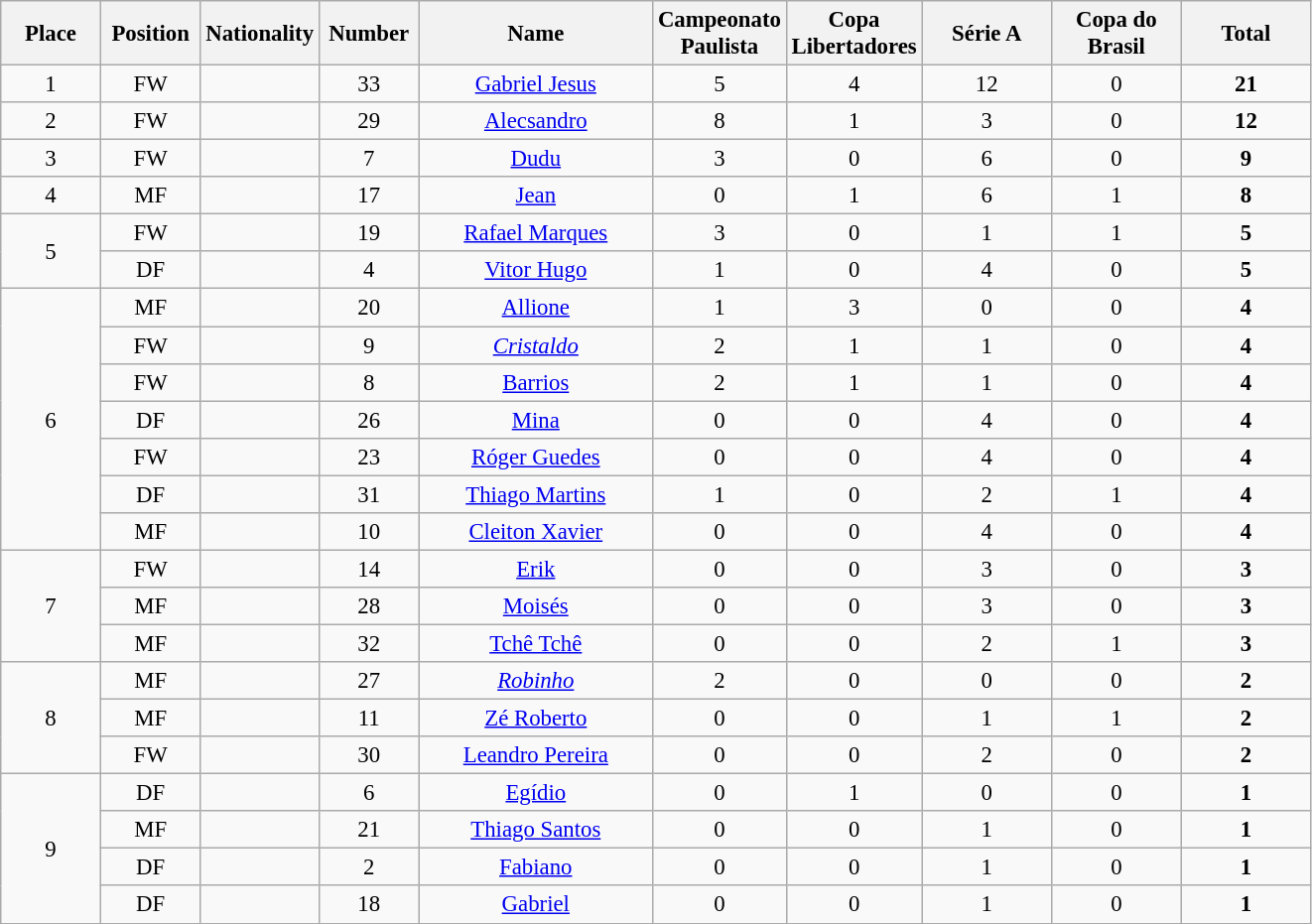<table class="wikitable" style="font-size: 95%; text-align: center;">
<tr>
<th width=60>Place</th>
<th width=60>Position</th>
<th width=60>Nationality</th>
<th width=60>Number</th>
<th width=150>Name</th>
<th width=80>Campeonato Paulista</th>
<th width=80>Copa Libertadores</th>
<th width=80>Série A</th>
<th width=80>Copa do Brasil</th>
<th width=80>Total</th>
</tr>
<tr>
<td rowspan="1">1</td>
<td>FW</td>
<td></td>
<td>33</td>
<td><a href='#'>Gabriel Jesus</a></td>
<td>5</td>
<td>4</td>
<td>12</td>
<td>0</td>
<td><strong>21</strong></td>
</tr>
<tr>
<td rowspan="1">2</td>
<td>FW</td>
<td></td>
<td>29</td>
<td><a href='#'>Alecsandro</a></td>
<td>8</td>
<td>1</td>
<td>3</td>
<td>0</td>
<td><strong>12</strong></td>
</tr>
<tr>
<td rowspan="1">3</td>
<td>FW</td>
<td></td>
<td>7</td>
<td><a href='#'>Dudu</a></td>
<td>3</td>
<td>0</td>
<td>6</td>
<td>0</td>
<td><strong>9</strong></td>
</tr>
<tr>
<td rowspan="1">4</td>
<td>MF</td>
<td></td>
<td>17</td>
<td><a href='#'>Jean</a></td>
<td>0</td>
<td>1</td>
<td>6</td>
<td>1</td>
<td><strong>8</strong></td>
</tr>
<tr>
<td rowspan="2">5</td>
<td>FW</td>
<td></td>
<td>19</td>
<td><a href='#'>Rafael Marques</a></td>
<td>3</td>
<td>0</td>
<td>1</td>
<td>1</td>
<td><strong>5</strong></td>
</tr>
<tr>
<td>DF</td>
<td></td>
<td>4</td>
<td><a href='#'>Vitor Hugo</a></td>
<td>1</td>
<td>0</td>
<td>4</td>
<td>0</td>
<td><strong>5</strong></td>
</tr>
<tr>
<td rowspan="7">6</td>
<td>MF</td>
<td></td>
<td>20</td>
<td><a href='#'>Allione</a></td>
<td>1</td>
<td>3</td>
<td>0</td>
<td>0</td>
<td><strong>4</strong></td>
</tr>
<tr>
<td>FW</td>
<td></td>
<td>9</td>
<td><em><a href='#'>Cristaldo</a></em></td>
<td>2</td>
<td>1</td>
<td>1</td>
<td>0</td>
<td><strong>4</strong></td>
</tr>
<tr>
<td>FW</td>
<td></td>
<td>8</td>
<td><a href='#'>Barrios</a></td>
<td>2</td>
<td>1</td>
<td>1</td>
<td>0</td>
<td><strong>4</strong></td>
</tr>
<tr>
<td>DF</td>
<td></td>
<td>26</td>
<td><a href='#'>Mina</a></td>
<td>0</td>
<td>0</td>
<td>4</td>
<td>0</td>
<td><strong>4</strong></td>
</tr>
<tr>
<td>FW</td>
<td></td>
<td>23</td>
<td><a href='#'>Róger Guedes</a></td>
<td>0</td>
<td>0</td>
<td>4</td>
<td>0</td>
<td><strong>4</strong></td>
</tr>
<tr>
<td>DF</td>
<td></td>
<td>31</td>
<td><a href='#'>Thiago Martins</a></td>
<td>1</td>
<td>0</td>
<td>2</td>
<td>1</td>
<td><strong>4</strong></td>
</tr>
<tr>
<td>MF</td>
<td></td>
<td>10</td>
<td><a href='#'>Cleiton Xavier</a></td>
<td>0</td>
<td>0</td>
<td>4</td>
<td>0</td>
<td><strong>4</strong></td>
</tr>
<tr>
<td rowspan="3">7</td>
<td>FW</td>
<td></td>
<td>14</td>
<td><a href='#'>Erik</a></td>
<td>0</td>
<td>0</td>
<td>3</td>
<td>0</td>
<td><strong>3</strong></td>
</tr>
<tr>
<td>MF</td>
<td></td>
<td>28</td>
<td><a href='#'>Moisés</a></td>
<td>0</td>
<td>0</td>
<td>3</td>
<td>0</td>
<td><strong>3</strong></td>
</tr>
<tr>
<td>MF</td>
<td></td>
<td>32</td>
<td><a href='#'>Tchê Tchê</a></td>
<td>0</td>
<td>0</td>
<td>2</td>
<td>1</td>
<td><strong>3</strong></td>
</tr>
<tr>
<td rowspan="3">8</td>
<td>MF</td>
<td></td>
<td>27</td>
<td><em><a href='#'>Robinho</a></em></td>
<td>2</td>
<td>0</td>
<td>0</td>
<td>0</td>
<td><strong>2</strong></td>
</tr>
<tr>
<td>MF</td>
<td></td>
<td>11</td>
<td><a href='#'>Zé Roberto</a></td>
<td>0</td>
<td>0</td>
<td>1</td>
<td>1</td>
<td><strong>2</strong></td>
</tr>
<tr>
<td>FW</td>
<td></td>
<td>30</td>
<td><a href='#'>Leandro Pereira</a></td>
<td>0</td>
<td>0</td>
<td>2</td>
<td>0</td>
<td><strong>2</strong></td>
</tr>
<tr>
<td rowspan="4">9</td>
<td>DF</td>
<td></td>
<td>6</td>
<td><a href='#'>Egídio</a></td>
<td>0</td>
<td>1</td>
<td>0</td>
<td>0</td>
<td><strong>1</strong></td>
</tr>
<tr>
<td>MF</td>
<td></td>
<td>21</td>
<td><a href='#'>Thiago Santos</a></td>
<td>0</td>
<td>0</td>
<td>1</td>
<td>0</td>
<td><strong>1</strong></td>
</tr>
<tr>
<td>DF</td>
<td></td>
<td>2</td>
<td><a href='#'>Fabiano</a></td>
<td>0</td>
<td>0</td>
<td>1</td>
<td>0</td>
<td><strong>1</strong></td>
</tr>
<tr>
<td>DF</td>
<td></td>
<td>18</td>
<td><a href='#'>Gabriel</a></td>
<td>0</td>
<td>0</td>
<td>1</td>
<td>0</td>
<td><strong>1</strong></td>
</tr>
</table>
